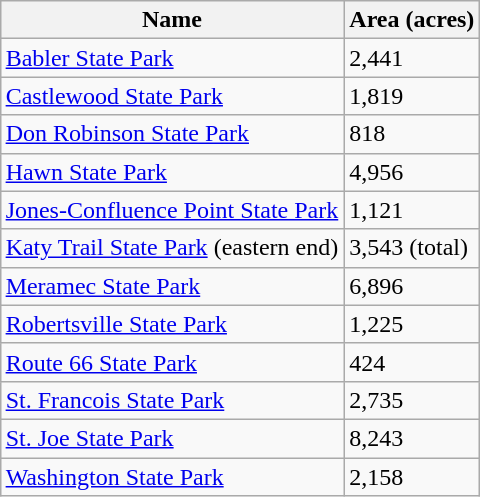<table class="wikitable collapsible collapsed sortable" style="margin: 1em auto 1em auto;">
<tr>
<th>Name</th>
<th>Area (acres)</th>
</tr>
<tr>
<td><a href='#'>Babler State Park</a></td>
<td>2,441</td>
</tr>
<tr>
<td><a href='#'>Castlewood State Park</a></td>
<td>1,819</td>
</tr>
<tr>
<td><a href='#'>Don Robinson State Park</a></td>
<td>818</td>
</tr>
<tr>
<td><a href='#'>Hawn State Park</a></td>
<td>4,956</td>
</tr>
<tr>
<td><a href='#'>Jones-Confluence Point State Park</a></td>
<td>1,121</td>
</tr>
<tr>
<td><a href='#'>Katy Trail State Park</a> (eastern end)</td>
<td>3,543 (total)</td>
</tr>
<tr>
<td><a href='#'>Meramec State Park</a></td>
<td>6,896</td>
</tr>
<tr>
<td><a href='#'>Robertsville State Park</a></td>
<td>1,225</td>
</tr>
<tr>
<td><a href='#'>Route 66 State Park</a></td>
<td>424</td>
</tr>
<tr>
<td><a href='#'>St. Francois State Park</a></td>
<td>2,735</td>
</tr>
<tr>
<td><a href='#'>St. Joe State Park</a></td>
<td>8,243</td>
</tr>
<tr>
<td><a href='#'>Washington State Park</a></td>
<td>2,158</td>
</tr>
</table>
